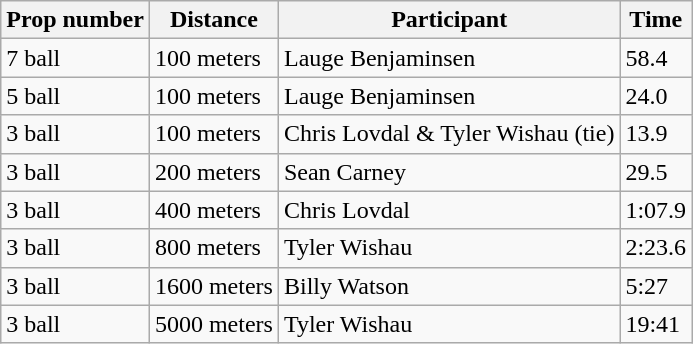<table class="wikitable">
<tr>
<th>Prop number</th>
<th>Distance</th>
<th>Participant</th>
<th>Time</th>
</tr>
<tr>
<td>7 ball</td>
<td>100 meters</td>
<td>Lauge Benjaminsen</td>
<td>58.4</td>
</tr>
<tr>
<td>5 ball</td>
<td>100 meters</td>
<td>Lauge Benjaminsen</td>
<td>24.0</td>
</tr>
<tr>
<td>3 ball</td>
<td>100 meters</td>
<td>Chris Lovdal & Tyler Wishau (tie)</td>
<td>13.9</td>
</tr>
<tr>
<td>3 ball</td>
<td>200 meters</td>
<td>Sean Carney</td>
<td>29.5</td>
</tr>
<tr>
<td>3 ball</td>
<td>400 meters</td>
<td>Chris Lovdal</td>
<td>1:07.9</td>
</tr>
<tr>
<td>3 ball</td>
<td>800 meters</td>
<td>Tyler Wishau</td>
<td>2:23.6</td>
</tr>
<tr>
<td>3 ball</td>
<td>1600 meters</td>
<td>Billy Watson</td>
<td>5:27</td>
</tr>
<tr>
<td>3 ball</td>
<td>5000 meters</td>
<td>Tyler Wishau</td>
<td>19:41</td>
</tr>
</table>
